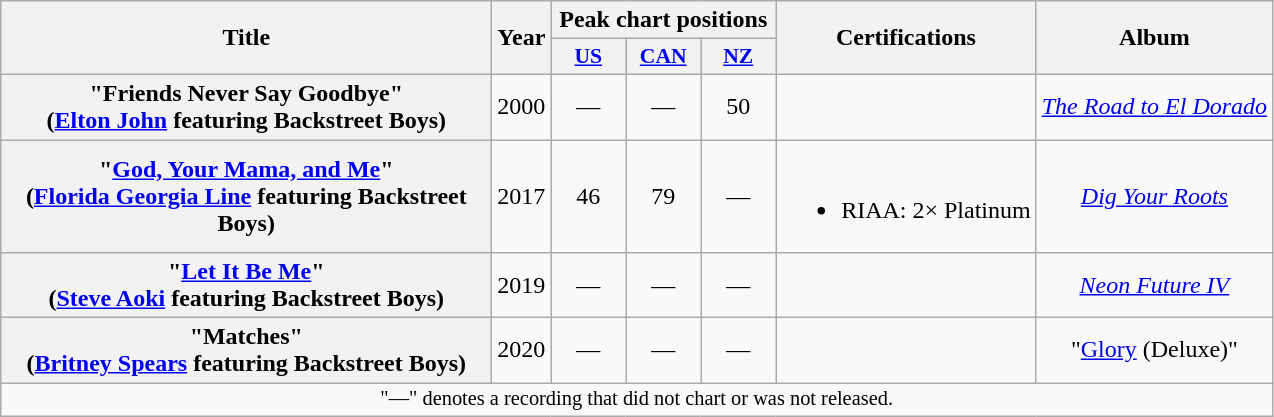<table class="wikitable plainrowheaders" style="text-align:center;" border="1">
<tr>
<th scope="col" rowspan="2" style="width:20em;">Title</th>
<th scope="col" rowspan="2">Year</th>
<th scope="col" colspan="3">Peak chart positions</th>
<th scope="col" rowspan="2">Certifications</th>
<th scope="col" rowspan="2">Album</th>
</tr>
<tr>
<th scope="col" style="width:3em;font-size:90%;"><a href='#'>US</a><br></th>
<th scope="col" style="width:3em;font-size:90%;"><a href='#'>CAN</a><br></th>
<th scope="col" style="width:3em;font-size:90%;"><a href='#'>NZ</a><br></th>
</tr>
<tr>
<th scope="row">"Friends Never Say Goodbye" <br><span>(<a href='#'>Elton John</a> featuring Backstreet Boys)</span></th>
<td>2000</td>
<td>—</td>
<td>—</td>
<td>50</td>
<td></td>
<td><em><a href='#'>The Road to El Dorado</a></em></td>
</tr>
<tr>
<th scope="row">"<a href='#'>God, Your Mama, and Me</a>" <br><span>(<a href='#'>Florida Georgia Line</a> featuring Backstreet Boys)</span></th>
<td>2017</td>
<td>46</td>
<td>79</td>
<td>—</td>
<td><br><ul><li>RIAA: 2× Platinum</li></ul></td>
<td><em><a href='#'>Dig Your Roots</a></em></td>
</tr>
<tr>
<th scope="row">"<a href='#'>Let It Be Me</a>" <br><span>(<a href='#'>Steve Aoki</a> featuring Backstreet Boys)</span></th>
<td>2019</td>
<td>—</td>
<td>—</td>
<td>—</td>
<td></td>
<td><em><a href='#'>Neon Future IV</a></em></td>
</tr>
<tr>
<th scope="row">"Matches"<br><span>(<a href='#'>Britney Spears</a> featuring Backstreet Boys)</span></th>
<td>2020</td>
<td>—</td>
<td>—</td>
<td>—</td>
<td></td>
<td>"<a href='#'>Glory</a> (Deluxe)"</td>
</tr>
<tr>
<td colspan="7" style="font-size:85%">"—" denotes a recording that did not chart or was not released.</td>
</tr>
</table>
